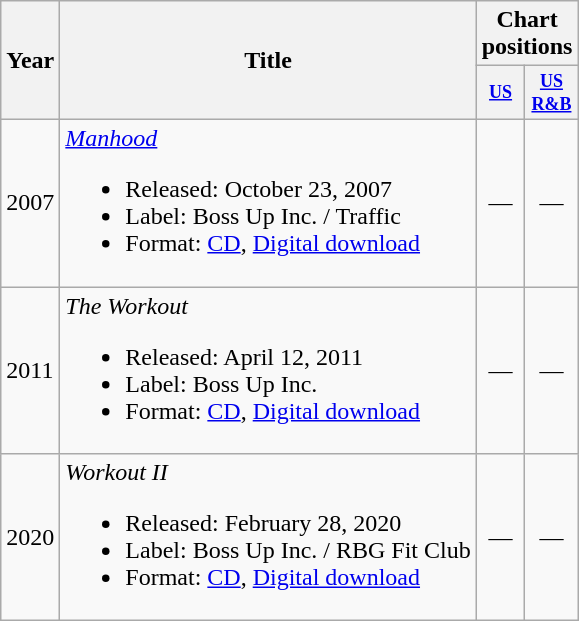<table class="wikitable">
<tr>
<th rowspan="2">Year</th>
<th rowspan="2">Title</th>
<th colspan="2">Chart positions</th>
</tr>
<tr>
<th style="width:2em;font-size:75%"><a href='#'>US</a></th>
<th style="width:2em;font-size:75%"><a href='#'>US R&B</a></th>
</tr>
<tr>
<td rowspan="1">2007</td>
<td><em><a href='#'>Manhood</a></em><br><ul><li>Released: October 23, 2007</li><li>Label: Boss Up Inc. / Traffic</li><li>Format: <a href='#'>CD</a>, <a href='#'>Digital download</a></li></ul></td>
<td align="center">—</td>
<td align="center">—</td>
</tr>
<tr>
<td>2011</td>
<td><em>The Workout</em><br><ul><li>Released: April 12, 2011</li><li>Label: Boss Up Inc.</li><li>Format: <a href='#'>CD</a>, <a href='#'>Digital download</a></li></ul></td>
<td align="center">—</td>
<td align="center">—</td>
</tr>
<tr>
<td>2020</td>
<td><em>Workout II</em><br><ul><li>Released: February 28, 2020</li><li>Label: Boss Up Inc. / RBG Fit Club</li><li>Format: <a href='#'>CD</a>, <a href='#'>Digital download</a></li></ul></td>
<td align="center">—</td>
<td align="center">—</td>
</tr>
</table>
